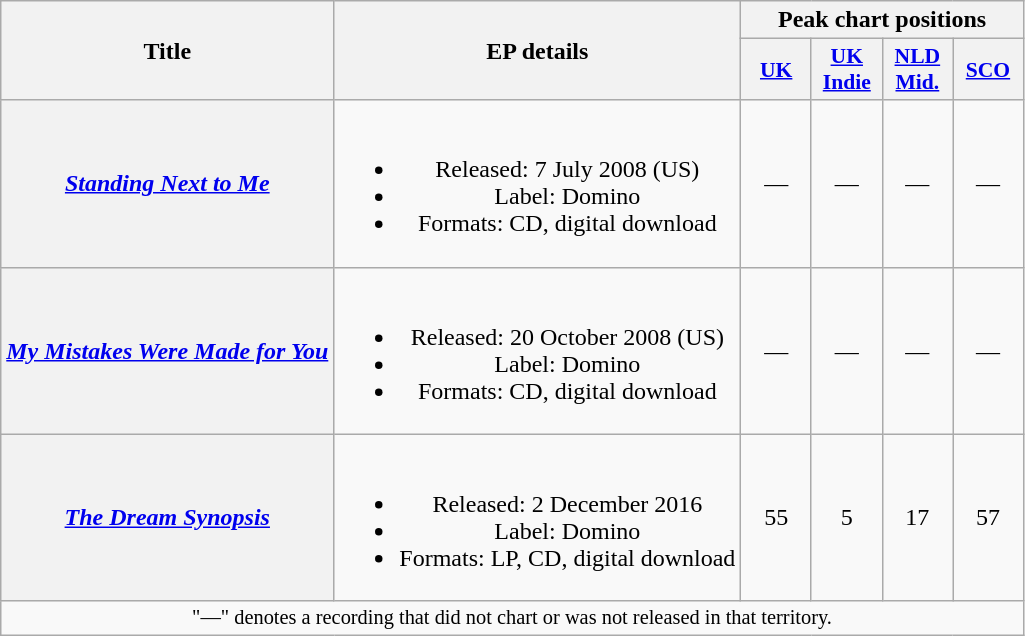<table class="wikitable plainrowheaders" style="text-align:center;">
<tr>
<th scope="col" rowspan="2">Title</th>
<th scope="col" rowspan="2">EP details</th>
<th scope="col" colspan="4">Peak chart positions</th>
</tr>
<tr>
<th scope="col" style="width:2.8em;font-size:90%;"><a href='#'>UK</a><br></th>
<th scope="col" style="width:2.8em;font-size:90%;"><a href='#'>UK<br>Indie</a><br></th>
<th scope="col" style="width:2.8em;font-size:90%;"><a href='#'>NLD<br>Mid.</a><br></th>
<th scope="col" style="width:2.8em;font-size:90%;"><a href='#'>SCO</a><br></th>
</tr>
<tr>
<th scope="row"><em><a href='#'>Standing Next to Me</a></em></th>
<td><br><ul><li>Released: 7 July 2008 (US)</li><li>Label: Domino</li><li>Formats: CD, digital download</li></ul></td>
<td>—</td>
<td>—</td>
<td>—</td>
<td>—</td>
</tr>
<tr>
<th scope="row"><em><a href='#'>My Mistakes Were Made for You</a></em></th>
<td><br><ul><li>Released: 20 October 2008 (US)</li><li>Label: Domino</li><li>Formats: CD, digital download</li></ul></td>
<td>—</td>
<td>—</td>
<td>—</td>
<td>—</td>
</tr>
<tr>
<th scope="row"><em><a href='#'>The Dream Synopsis</a></em></th>
<td><br><ul><li>Released: 2 December 2016</li><li>Label: Domino</li><li>Formats: LP, CD, digital download</li></ul></td>
<td>55</td>
<td>5</td>
<td>17</td>
<td>57</td>
</tr>
<tr>
<td colspan="13" style="font-size:85%">"—" denotes a recording that did not chart or was not released in that territory.</td>
</tr>
</table>
